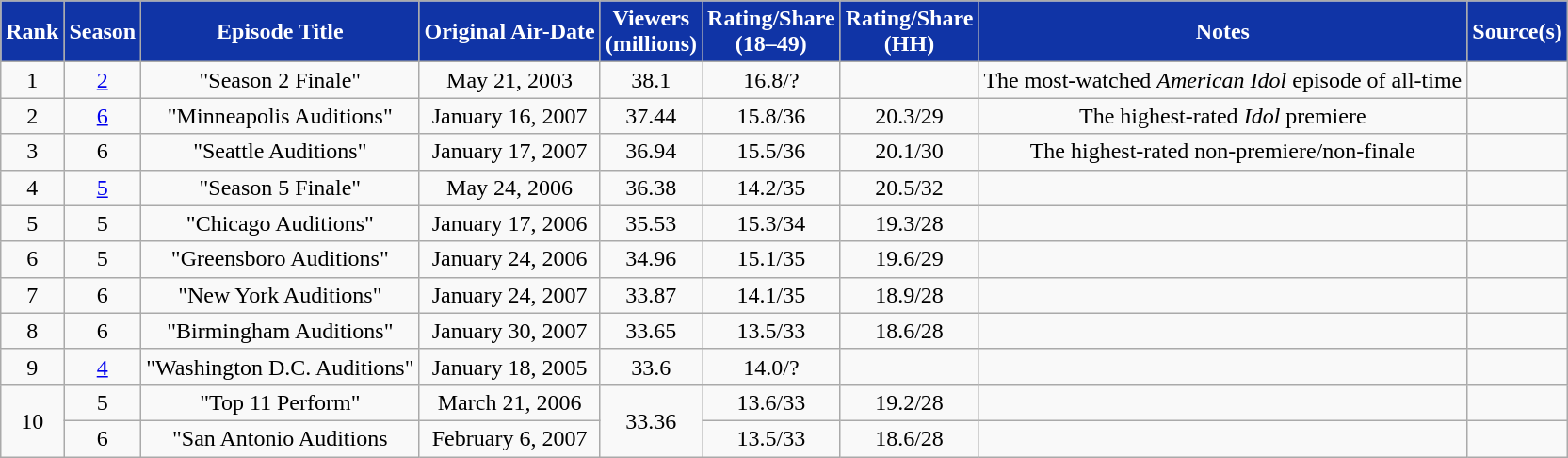<table class="wikitable sortable" style="line-height=5px; text-align:center;">
<tr>
<th style="background:#1034A6; color:white; text-align:center;">Rank</th>
<th style="background:#1034A6; color:white; text-align:center;">Season</th>
<th style="background:#1034A6; color:white; text-align:center;">Episode Title</th>
<th style="background:#1034A6; color:white; text-align:center;">Original Air-Date</th>
<th style="background:#1034A6; color:white; text-align:center;">Viewers<br>(millions)</th>
<th style="background:#1034A6; color:white; text-align:center;">Rating/Share<br>(18–49)</th>
<th style="background:#1034A6; color:white; text-align:center;">Rating/Share<br>(HH)</th>
<th style="background:#1034A6; color:white; text-align:center;">Notes</th>
<th style="background:#1034A6; color:white; text-align:center;">Source(s)</th>
</tr>
<tr>
<td>1</td>
<td><a href='#'>2</a></td>
<td>"Season 2 Finale"</td>
<td>May 21, 2003</td>
<td>38.1</td>
<td>16.8/?</td>
<td></td>
<td>The most-watched <em>American Idol</em> episode of all-time</td>
<td></td>
</tr>
<tr>
<td>2</td>
<td><a href='#'>6</a></td>
<td>"Minneapolis Auditions"</td>
<td>January 16, 2007</td>
<td>37.44</td>
<td>15.8/36</td>
<td>20.3/29</td>
<td>The highest-rated <em>Idol</em> premiere</td>
<td></td>
</tr>
<tr>
<td>3</td>
<td>6</td>
<td>"Seattle Auditions"</td>
<td>January 17, 2007</td>
<td>36.94</td>
<td>15.5/36</td>
<td>20.1/30</td>
<td>The highest-rated non-premiere/non-finale</td>
<td></td>
</tr>
<tr>
<td>4</td>
<td><a href='#'>5</a></td>
<td>"Season 5 Finale"</td>
<td>May 24, 2006</td>
<td>36.38</td>
<td>14.2/35</td>
<td>20.5/32</td>
<td></td>
<td></td>
</tr>
<tr>
<td>5</td>
<td>5</td>
<td>"Chicago Auditions"</td>
<td>January 17, 2006</td>
<td>35.53</td>
<td>15.3/34</td>
<td>19.3/28</td>
<td></td>
<td></td>
</tr>
<tr>
<td>6</td>
<td>5</td>
<td>"Greensboro Auditions"</td>
<td>January 24, 2006</td>
<td>34.96</td>
<td>15.1/35</td>
<td>19.6/29</td>
<td></td>
<td></td>
</tr>
<tr>
<td>7</td>
<td>6</td>
<td>"New York Auditions"</td>
<td>January 24, 2007</td>
<td>33.87</td>
<td>14.1/35</td>
<td>18.9/28</td>
<td></td>
<td></td>
</tr>
<tr>
<td>8</td>
<td>6</td>
<td>"Birmingham Auditions"</td>
<td>January 30, 2007</td>
<td>33.65</td>
<td>13.5/33</td>
<td>18.6/28</td>
<td></td>
<td></td>
</tr>
<tr>
<td>9</td>
<td><a href='#'>4</a></td>
<td>"Washington D.C. Auditions"</td>
<td>January 18, 2005</td>
<td>33.6</td>
<td>14.0/?</td>
<td></td>
<td></td>
<td></td>
</tr>
<tr>
<td rowspan=2>10</td>
<td>5</td>
<td>"Top 11 Perform"</td>
<td>March 21, 2006</td>
<td rowspan=2>33.36</td>
<td>13.6/33</td>
<td>19.2/28</td>
<td></td>
<td></td>
</tr>
<tr>
<td>6</td>
<td>"San Antonio Auditions</td>
<td>February 6, 2007</td>
<td>13.5/33</td>
<td>18.6/28</td>
<td></td>
<td></td>
</tr>
</table>
